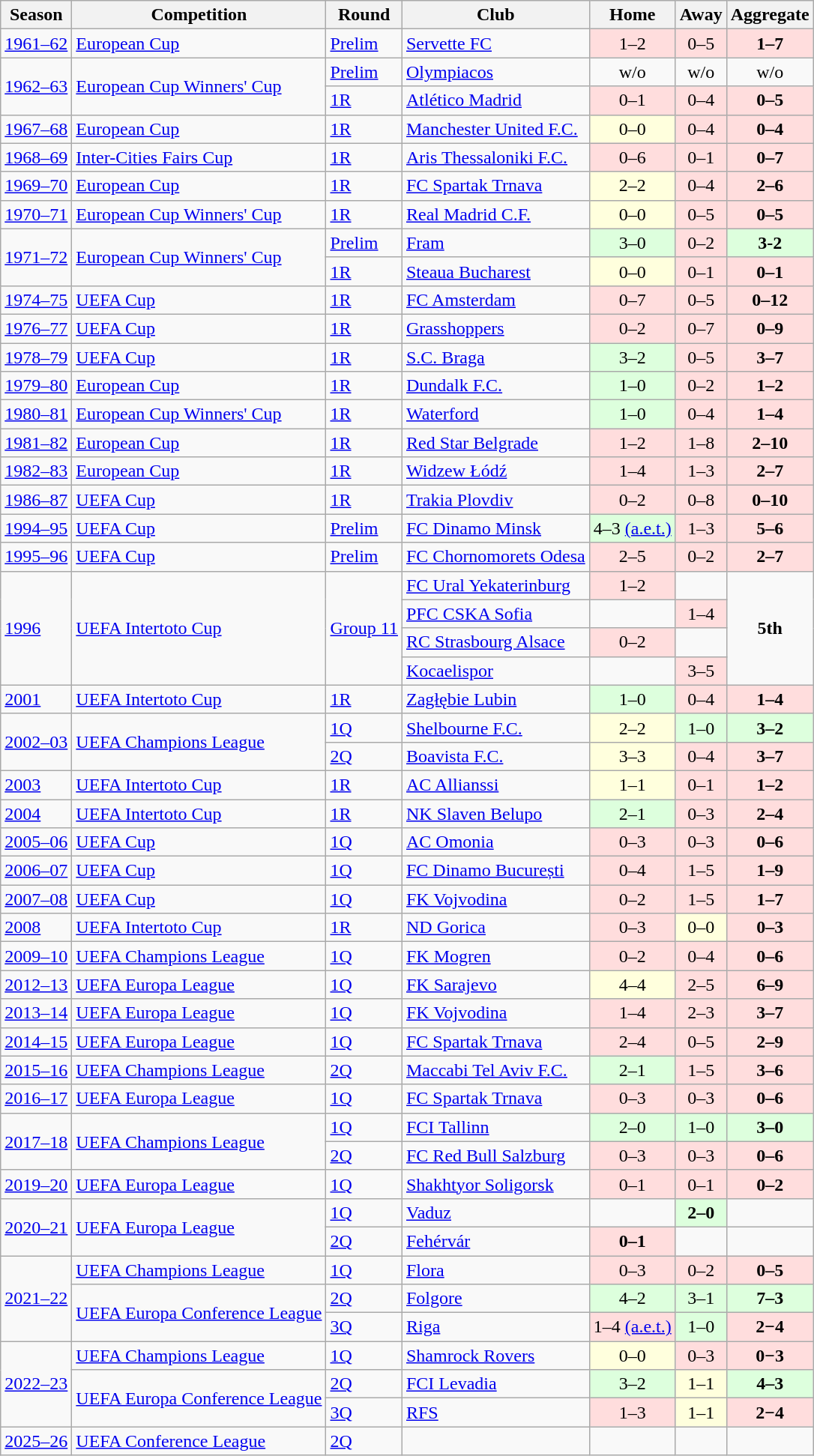<table class="wikitable" style="text-align:left">
<tr>
<th>Season</th>
<th>Competition</th>
<th>Round</th>
<th>Club</th>
<th>Home</th>
<th>Away</th>
<th>Aggregate</th>
</tr>
<tr>
<td><a href='#'>1961–62</a></td>
<td><a href='#'>European Cup</a></td>
<td><a href='#'>Prelim</a></td>
<td> <a href='#'>Servette FC</a></td>
<td bgcolor="#ffdddd" style="text-align:center;">1–2</td>
<td bgcolor="#ffdddd" style="text-align:center;">0–5</td>
<td bgcolor="#ffdddd" style="text-align:center;"><strong>1–7</strong></td>
</tr>
<tr>
<td rowspan="2"><a href='#'>1962–63</a></td>
<td rowspan="2"><a href='#'>European Cup Winners' Cup</a></td>
<td><a href='#'>Prelim</a></td>
<td> <a href='#'>Olympiacos</a></td>
<td style="text-align:center;">w/o</td>
<td style="text-align:center;">w/o</td>
<td style="text-align:center;">w/o</td>
</tr>
<tr>
<td><a href='#'>1R</a></td>
<td> <a href='#'>Atlético Madrid</a></td>
<td bgcolor="#ffdddd" style="text-align:center;">0–1</td>
<td bgcolor="#ffdddd" style="text-align:center;">0–4</td>
<td bgcolor="#ffdddd" style="text-align:center;"><strong>0–5</strong></td>
</tr>
<tr>
<td><a href='#'>1967–68</a></td>
<td><a href='#'>European Cup</a></td>
<td><a href='#'>1R</a></td>
<td> <a href='#'>Manchester United F.C.</a></td>
<td bgcolor="#ffffdd" style="text-align:center;">0–0</td>
<td bgcolor="#ffdddd" style="text-align:center;">0–4</td>
<td bgcolor="#ffdddd" style="text-align:center;"><strong>0–4</strong></td>
</tr>
<tr>
<td><a href='#'>1968–69</a></td>
<td><a href='#'>Inter-Cities Fairs Cup</a></td>
<td><a href='#'>1R</a></td>
<td> <a href='#'>Aris Thessaloniki F.C.</a></td>
<td bgcolor="#ffdddd" style="text-align:center;">0–6</td>
<td bgcolor="#ffdddd" style="text-align:center;">0–1</td>
<td bgcolor="#ffdddd" style="text-align:center;"><strong>0–7</strong></td>
</tr>
<tr>
<td><a href='#'>1969–70</a></td>
<td><a href='#'>European Cup</a></td>
<td><a href='#'>1R</a></td>
<td> <a href='#'>FC Spartak Trnava</a></td>
<td bgcolor="#ffffdd" style="text-align:center;">2–2</td>
<td bgcolor="#ffdddd" style="text-align:center;">0–4</td>
<td bgcolor="#ffdddd" style="text-align:center;"><strong>2–6</strong></td>
</tr>
<tr>
<td><a href='#'>1970–71</a></td>
<td><a href='#'>European Cup Winners' Cup</a></td>
<td><a href='#'>1R</a></td>
<td> <a href='#'>Real Madrid C.F.</a></td>
<td bgcolor="#ffffdd" style="text-align:center;">0–0</td>
<td bgcolor="#ffdddd" style="text-align:center;">0–5</td>
<td bgcolor="#ffdddd" style="text-align:center;"><strong>0–5</strong></td>
</tr>
<tr>
<td rowspan="2"><a href='#'>1971–72</a></td>
<td rowspan="2"><a href='#'>European Cup Winners' Cup</a></td>
<td><a href='#'>Prelim</a></td>
<td> <a href='#'>Fram</a></td>
<td bgcolor="#ddffdd" style="text-align:center;">3–0</td>
<td bgcolor="#ffdddd" style="text-align:center;">0–2</td>
<td bgcolor="#ddffdd" style="text-align:center;"><strong>3-2</strong></td>
</tr>
<tr>
<td><a href='#'>1R</a></td>
<td> <a href='#'>Steaua Bucharest</a></td>
<td bgcolor="#ffffdd" style="text-align:center;">0–0</td>
<td bgcolor="#ffdddd" style="text-align:center;">0–1</td>
<td bgcolor="#ffdddd" style="text-align:center;"><strong>0–1</strong></td>
</tr>
<tr>
<td><a href='#'>1974–75</a></td>
<td><a href='#'>UEFA Cup</a></td>
<td><a href='#'>1R</a></td>
<td> <a href='#'>FC Amsterdam</a></td>
<td bgcolor="#ffdddd" style="text-align:center;">0–7</td>
<td bgcolor="#ffdddd" style="text-align:center;">0–5</td>
<td bgcolor="#ffdddd" style="text-align:center;"><strong>0–12</strong></td>
</tr>
<tr>
<td><a href='#'>1976–77</a></td>
<td><a href='#'>UEFA Cup</a></td>
<td><a href='#'>1R</a></td>
<td> <a href='#'>Grasshoppers</a></td>
<td bgcolor="#ffdddd" style="text-align:center;">0–2</td>
<td bgcolor="#ffdddd" style="text-align:center;">0–7</td>
<td bgcolor="#ffdddd" style="text-align:center;"><strong>0–9</strong></td>
</tr>
<tr>
<td><a href='#'>1978–79</a></td>
<td><a href='#'>UEFA Cup</a></td>
<td><a href='#'>1R</a></td>
<td> <a href='#'>S.C. Braga</a></td>
<td bgcolor="#ddffdd" style="text-align:center;">3–2</td>
<td bgcolor="#ffdddd" style="text-align:center;">0–5</td>
<td bgcolor="#ffdddd" style="text-align:center;"><strong>3–7</strong></td>
</tr>
<tr>
<td><a href='#'>1979–80</a></td>
<td><a href='#'>European Cup</a></td>
<td><a href='#'>1R</a></td>
<td> <a href='#'>Dundalk F.C.</a></td>
<td bgcolor="#ddffdd" style="text-align:center;">1–0</td>
<td bgcolor="#ffdddd" style="text-align:center;">0–2</td>
<td bgcolor="#ffdddd" style="text-align:center;"><strong>1–2</strong></td>
</tr>
<tr>
<td><a href='#'>1980–81</a></td>
<td><a href='#'>European Cup Winners' Cup</a></td>
<td><a href='#'>1R</a></td>
<td> <a href='#'>Waterford</a></td>
<td bgcolor="#ddffdd" style="text-align:center;">1–0</td>
<td bgcolor="#ffdddd" style="text-align:center;">0–4</td>
<td bgcolor="#ffdddd" style="text-align:center;"><strong>1–4</strong></td>
</tr>
<tr>
<td><a href='#'>1981–82</a></td>
<td><a href='#'>European Cup</a></td>
<td><a href='#'>1R</a></td>
<td> <a href='#'>Red Star Belgrade</a></td>
<td bgcolor="#ffdddd" style="text-align:center;">1–2</td>
<td bgcolor="#ffdddd" style="text-align:center;">1–8</td>
<td bgcolor="#ffdddd" style="text-align:center;"><strong>2–10</strong></td>
</tr>
<tr>
<td><a href='#'>1982–83</a></td>
<td><a href='#'>European Cup</a></td>
<td><a href='#'>1R</a></td>
<td> <a href='#'>Widzew Łódź</a></td>
<td bgcolor="#ffdddd" style="text-align:center;">1–4</td>
<td bgcolor="#ffdddd" style="text-align:center;">1–3</td>
<td bgcolor="#ffdddd" style="text-align:center;"><strong>2–7</strong></td>
</tr>
<tr>
<td><a href='#'>1986–87</a></td>
<td><a href='#'>UEFA Cup</a></td>
<td><a href='#'>1R</a></td>
<td> <a href='#'>Trakia Plovdiv</a></td>
<td bgcolor="#ffdddd" style="text-align:center;">0–2</td>
<td bgcolor="#ffdddd" style="text-align:center;">0–8</td>
<td bgcolor="#ffdddd"  style="text-align:center;"><strong>0–10</strong></td>
</tr>
<tr>
<td><a href='#'>1994–95</a></td>
<td><a href='#'>UEFA Cup</a></td>
<td><a href='#'>Prelim</a></td>
<td> <a href='#'>FC Dinamo Minsk</a></td>
<td bgcolor="#ddffdd" style="text-align:center;">4–3 <a href='#'>(a.e.t.)</a></td>
<td bgcolor="#ffdddd" style="text-align:center;">1–3</td>
<td bgcolor="#ffdddd" style="text-align:center;"><strong>5–6</strong></td>
</tr>
<tr>
<td><a href='#'>1995–96</a></td>
<td><a href='#'>UEFA Cup</a></td>
<td><a href='#'>Prelim</a></td>
<td> <a href='#'>FC Chornomorets Odesa</a></td>
<td bgcolor="#ffdddd" style="text-align:center;">2–5</td>
<td bgcolor="#ffdddd" style="text-align:center;">0–2</td>
<td bgcolor="#ffdddd" style="text-align:center;"><strong>2–7</strong></td>
</tr>
<tr>
<td rowspan="4"><a href='#'>1996</a></td>
<td rowspan="4"><a href='#'>UEFA Intertoto Cup</a></td>
<td rowspan="4"><a href='#'>Group 11</a></td>
<td> <a href='#'>FC Ural Yekaterinburg</a></td>
<td bgcolor="#ffdddd" style="text-align:center;">1–2</td>
<td></td>
<td rowspan="4" style="text-align:center;"><strong>5th</strong></td>
</tr>
<tr>
<td> <a href='#'>PFC CSKA Sofia</a></td>
<td></td>
<td bgcolor="#ffdddd" style="text-align:center;">1–4</td>
</tr>
<tr>
<td> <a href='#'>RC Strasbourg Alsace</a></td>
<td bgcolor="#ffdddd" style="text-align:center;">0–2</td>
<td></td>
</tr>
<tr>
<td> <a href='#'>Kocaelispor</a></td>
<td></td>
<td bgcolor="#ffdddd" style="text-align:center;">3–5</td>
</tr>
<tr>
<td><a href='#'>2001</a></td>
<td><a href='#'>UEFA Intertoto Cup</a></td>
<td><a href='#'>1R</a></td>
<td> <a href='#'>Zagłębie Lubin</a></td>
<td bgcolor="#ddffdd" style="text-align:center;">1–0</td>
<td bgcolor="#ffdddd" style="text-align:center;">0–4</td>
<td bgcolor="#ffdddd" style="text-align:center;"><strong>1–4</strong></td>
</tr>
<tr>
<td rowspan="2"><a href='#'>2002–03</a></td>
<td rowspan="2"><a href='#'>UEFA Champions League</a></td>
<td><a href='#'>1Q</a></td>
<td> <a href='#'>Shelbourne F.C.</a></td>
<td bgcolor="#ffffdd" style="text-align:center;">2–2</td>
<td bgcolor="#ddffdd" style="text-align:center;">1–0</td>
<td bgcolor="#ddffdd" style="text-align:center;"><strong>3–2</strong></td>
</tr>
<tr>
<td><a href='#'>2Q</a></td>
<td> <a href='#'>Boavista F.C.</a></td>
<td bgcolor="#ffffdd" style="text-align:center;">3–3</td>
<td bgcolor="#ffdddd" style="text-align:center;">0–4</td>
<td bgcolor="#ffdddd" style="text-align:center;"><strong>3–7</strong></td>
</tr>
<tr>
<td><a href='#'>2003</a></td>
<td><a href='#'>UEFA Intertoto Cup</a></td>
<td><a href='#'>1R</a></td>
<td> <a href='#'>AC Allianssi</a></td>
<td bgcolor="#ffffdd" style="text-align:center;">1–1</td>
<td bgcolor="#ffdddd" style="text-align:center;">0–1</td>
<td bgcolor="#ffdddd" style="text-align:center;"><strong>1–2</strong></td>
</tr>
<tr>
<td><a href='#'>2004</a></td>
<td><a href='#'>UEFA Intertoto Cup</a></td>
<td><a href='#'>1R</a></td>
<td> <a href='#'>NK Slaven Belupo</a></td>
<td bgcolor="#ddffdd" style="text-align:center;">2–1</td>
<td bgcolor="#ffdddd" style="text-align:center;">0–3</td>
<td bgcolor="#ffdddd" style="text-align:center;"><strong>2–4</strong></td>
</tr>
<tr>
<td><a href='#'>2005–06</a></td>
<td><a href='#'>UEFA Cup</a></td>
<td><a href='#'>1Q</a></td>
<td> <a href='#'>AC Omonia</a></td>
<td bgcolor="#ffdddd" style="text-align:center;">0–3</td>
<td bgcolor="#ffdddd" style="text-align:center;">0–3</td>
<td bgcolor="#ffdddd" style="text-align:center;"><strong>0–6</strong></td>
</tr>
<tr>
<td><a href='#'>2006–07</a></td>
<td><a href='#'>UEFA Cup</a></td>
<td><a href='#'>1Q</a></td>
<td> <a href='#'>FC Dinamo București</a></td>
<td bgcolor="#ffdddd" style="text-align:center;">0–4</td>
<td bgcolor="#ffdddd" style="text-align:center;">1–5</td>
<td bgcolor="#ffdddd" style="text-align:center;"><strong>1–9</strong></td>
</tr>
<tr>
<td><a href='#'>2007–08</a></td>
<td><a href='#'>UEFA Cup</a></td>
<td><a href='#'>1Q</a></td>
<td> <a href='#'>FK Vojvodina</a></td>
<td bgcolor="#ffdddd" style="text-align:center;">0–2</td>
<td bgcolor="#ffdddd" style="text-align:center;">1–5</td>
<td bgcolor="#ffdddd" style="text-align:center;"><strong>1–7</strong></td>
</tr>
<tr>
<td><a href='#'>2008</a></td>
<td><a href='#'>UEFA Intertoto Cup</a></td>
<td><a href='#'>1R</a></td>
<td> <a href='#'>ND Gorica</a></td>
<td bgcolor="#ffdddd" style="text-align:center;">0–3</td>
<td bgcolor="#ffffdd" style="text-align:center;">0–0</td>
<td bgcolor="#ffdddd" style="text-align:center;"><strong>0–3</strong></td>
</tr>
<tr>
<td><a href='#'>2009–10</a></td>
<td><a href='#'>UEFA Champions League</a></td>
<td><a href='#'>1Q</a></td>
<td> <a href='#'>FK Mogren</a></td>
<td bgcolor="#ffdddd" style="text-align:center;">0–2</td>
<td bgcolor="#ffdddd" style="text-align:center;">0–4</td>
<td bgcolor="#ffdddd" style="text-align:center;"><strong>0–6</strong></td>
</tr>
<tr>
<td><a href='#'>2012–13</a></td>
<td><a href='#'>UEFA Europa League</a></td>
<td><a href='#'>1Q</a></td>
<td> <a href='#'>FK Sarajevo</a></td>
<td bgcolor="#ffffdd" style="text-align:center;">4–4</td>
<td bgcolor="#ffdddd" style="text-align:center;">2–5</td>
<td bgcolor="#ffdddd" style="text-align:center;"><strong>6–9</strong></td>
</tr>
<tr>
<td><a href='#'>2013–14</a></td>
<td><a href='#'>UEFA Europa League</a></td>
<td><a href='#'>1Q</a></td>
<td> <a href='#'>FK Vojvodina</a></td>
<td bgcolor="#ffdddd" style="text-align:center;">1–4</td>
<td bgcolor="#ffdddd" style="text-align:center;">2–3</td>
<td bgcolor="#ffdddd" style="text-align:center;"><strong>3–7</strong></td>
</tr>
<tr>
<td><a href='#'>2014–15</a></td>
<td><a href='#'>UEFA Europa League</a></td>
<td><a href='#'>1Q</a></td>
<td> <a href='#'>FC Spartak Trnava</a></td>
<td bgcolor="#ffdddd" style="text-align:center;">2–4</td>
<td bgcolor="#ffdddd" style="text-align:center;">0–5</td>
<td bgcolor="#ffdddd" style="text-align:center;"><strong>2–9</strong></td>
</tr>
<tr>
<td><a href='#'>2015–16</a></td>
<td><a href='#'>UEFA Champions League</a></td>
<td><a href='#'>2Q</a></td>
<td> <a href='#'>Maccabi Tel Aviv F.C.</a></td>
<td bgcolor="#ddffdd" style="text-align:center;">2–1</td>
<td bgcolor="#ffdddd" style="text-align:center;">1–5</td>
<td bgcolor="#ffdddd" style="text-align:center;"><strong>3–6</strong></td>
</tr>
<tr>
<td><a href='#'>2016–17</a></td>
<td><a href='#'>UEFA Europa League</a></td>
<td><a href='#'>1Q</a></td>
<td> <a href='#'>FC Spartak Trnava</a></td>
<td bgcolor="#ffdddd" style="text-align:center;">0–3</td>
<td bgcolor="#ffdddd" style="text-align:center;">0–3</td>
<td bgcolor="#ffdddd" style="text-align:center;"><strong>0–6</strong></td>
</tr>
<tr>
<td rowspan="2"><a href='#'>2017–18</a></td>
<td rowspan="2"><a href='#'>UEFA Champions League</a></td>
<td><a href='#'>1Q</a></td>
<td> <a href='#'>FCI Tallinn</a></td>
<td bgcolor="#ddffdd" style="text-align:center;">2–0</td>
<td bgcolor="#ddffdd" style="text-align:center;">1–0</td>
<td bgcolor="#ddffdd" style="text-align:center;"><strong>3–0</strong></td>
</tr>
<tr>
<td><a href='#'>2Q</a></td>
<td> <a href='#'>FC Red Bull Salzburg</a></td>
<td bgcolor="#ffdddd" style="text-align:center;">0–3</td>
<td bgcolor="#ffdddd" style="text-align:center;">0–3</td>
<td bgcolor="#ffdddd" style="text-align:center;"><strong>0–6</strong></td>
</tr>
<tr>
<td><a href='#'>2019–20</a></td>
<td><a href='#'>UEFA Europa League</a></td>
<td><a href='#'>1Q</a></td>
<td> <a href='#'>Shakhtyor Soligorsk</a></td>
<td bgcolor="#ffdddd" style="text-align:center;">0–1</td>
<td bgcolor="#ffdddd" style="text-align:center;">0–1</td>
<td bgcolor="#ffdddd" style="text-align:center;"><strong>0–2</strong></td>
</tr>
<tr>
<td rowspan="2"><a href='#'>2020–21</a></td>
<td rowspan="2"><a href='#'>UEFA Europa League</a></td>
<td><a href='#'>1Q</a></td>
<td> <a href='#'>Vaduz</a></td>
<td></td>
<td bgcolor="#ddffdd" style="text-align:center;"><strong>2–0</strong></td>
<td></td>
</tr>
<tr>
<td><a href='#'>2Q</a></td>
<td> <a href='#'>Fehérvár</a></td>
<td bgcolor="#ffdddd" style="text-align:center;"><strong>0–1</strong></td>
<td></td>
<td></td>
</tr>
<tr>
<td rowspan="3"><a href='#'>2021–22</a></td>
<td><a href='#'>UEFA Champions League</a></td>
<td><a href='#'>1Q</a></td>
<td> <a href='#'>Flora</a></td>
<td bgcolor="#ffdddd" style="text-align:center;">0–3</td>
<td bgcolor="#ffdddd" style="text-align:center;">0–2</td>
<td bgcolor="#ffdddd" style="text-align:center;"><strong>0–5</strong></td>
</tr>
<tr>
<td rowspan="2"><a href='#'>UEFA Europa Conference League</a></td>
<td><a href='#'>2Q</a></td>
<td> <a href='#'>Folgore</a></td>
<td bgcolor="#ddffdd" style="text-align:center;">4–2</td>
<td bgcolor="#ddffdd" style="text-align:center;">3–1</td>
<td bgcolor="#ddffdd" style="text-align:center;"><strong>7–3</strong></td>
</tr>
<tr>
<td><a href='#'>3Q</a></td>
<td> <a href='#'>Riga</a></td>
<td bgcolor="#ffdddd" style="text-align:center;">1–4 <a href='#'>(a.e.t.)</a></td>
<td bgcolor="#ddffdd" style="text-align:center;">1–0</td>
<td bgcolor="#ffdddd" style="text-align:center;"><strong>2−4</strong></td>
</tr>
<tr>
<td rowspan="3"><a href='#'>2022–23</a></td>
<td><a href='#'>UEFA Champions League</a></td>
<td><a href='#'>1Q</a></td>
<td> <a href='#'>Shamrock Rovers</a></td>
<td bgcolor="#ffffdd" style="text-align:center;">0–0</td>
<td bgcolor="#ffdddd" style="text-align:center;">0–3</td>
<td bgcolor="#ffdddd" style="text-align:center;"><strong>0−3</strong></td>
</tr>
<tr>
<td rowspan="2"><a href='#'>UEFA Europa Conference League</a></td>
<td><a href='#'>2Q</a></td>
<td> <a href='#'>FCI Levadia</a></td>
<td bgcolor="#ddffdd" style="text-align:center;">3–2</td>
<td bgcolor="#ffffdd" style="text-align:center;">1–1</td>
<td bgcolor="#ddffdd" style="text-align:center;"><strong>4–3</strong></td>
</tr>
<tr>
<td><a href='#'>3Q</a></td>
<td> <a href='#'>RFS</a></td>
<td bgcolor="#ffdddd" style="text-align:center;">1–3</td>
<td bgcolor="#ffffdd" style="text-align:center;">1–1</td>
<td bgcolor="#ffdddd" style="text-align:center;"><strong>2−4</strong></td>
</tr>
<tr>
<td><a href='#'>2025–26</a></td>
<td><a href='#'>UEFA Conference League</a></td>
<td><a href='#'>2Q</a></td>
<td></td>
<td></td>
<td></td>
<td></td>
</tr>
</table>
